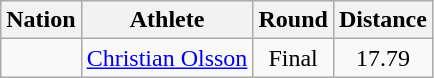<table class="wikitable sortable" style="text-align:center">
<tr>
<th>Nation</th>
<th>Athlete</th>
<th>Round</th>
<th>Distance</th>
</tr>
<tr>
<td align=left></td>
<td align=left><a href='#'>Christian Olsson</a></td>
<td>Final</td>
<td>17.79</td>
</tr>
</table>
